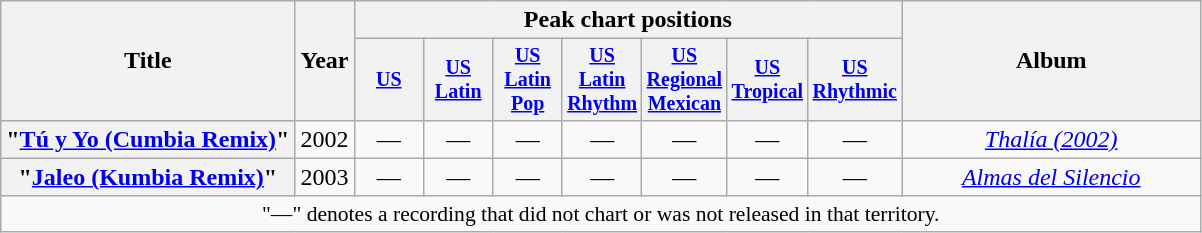<table class="wikitable plainrowheaders" style="text-align:center;">
<tr>
<th rowspan="2" style="width:25,5em;">Title</th>
<th rowspan="2" style="width:1em;">Year</th>
<th colspan="7" style="width:2em;">Peak chart positions</th>
<th rowspan="2" style="width:12em;">Album</th>
</tr>
<tr style="font-size:smaller;">
<th scope="col" style="width:40px;"><a href='#'>US</a></th>
<th scope="col" style="width:40px;"><a href='#'>US<br>Latin</a></th>
<th scope="col" style="width:40px;"><a href='#'>US<br>Latin<br>Pop</a></th>
<th scope="col" style="width:40px;"><a href='#'>US<br>Latin<br>Rhythm</a></th>
<th scope="col" style="width:40px;"><a href='#'>US<br>Regional<br>Mexican</a></th>
<th scope="col" style="width:40px;"><a href='#'>US<br>Tropical</a></th>
<th scope="col" style="width:40px;"><a href='#'>US<br>Rhythmic</a></th>
</tr>
<tr>
<th scope="row">"<a href='#'>Tú y Yo (Cumbia Remix)</a>"<br></th>
<td rowspan="1">2002</td>
<td>—</td>
<td>—</td>
<td>—</td>
<td>—</td>
<td>—</td>
<td>—</td>
<td>—</td>
<td rowspan="1"><em><a href='#'>Thalía (2002)</a></em></td>
</tr>
<tr>
<th scope="row">"<a href='#'>Jaleo (Kumbia Remix)</a>"<br></th>
<td rowspan="1">2003</td>
<td>—</td>
<td>—</td>
<td>—</td>
<td>—</td>
<td>—</td>
<td>—</td>
<td>—</td>
<td rowspan="1"><em><a href='#'>Almas del Silencio</a></em></td>
</tr>
<tr>
<td colspan="12" style="font-size:90%">"—" denotes a recording that did not chart or was not released in that territory.</td>
</tr>
</table>
